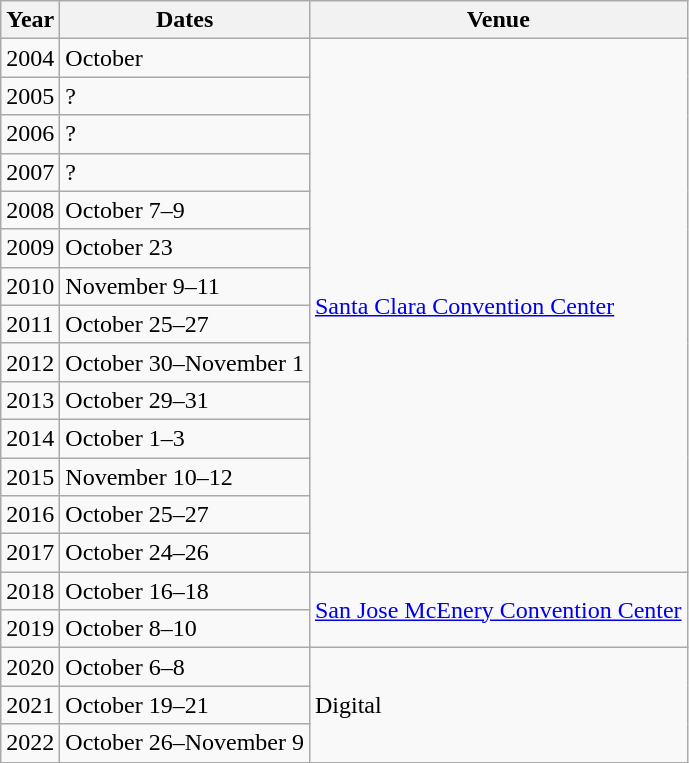<table class="wikitable floatright">
<tr>
<th>Year</th>
<th>Dates</th>
<th>Venue</th>
</tr>
<tr>
<td>2004</td>
<td>October</td>
<td rowspan="14"><a href='#'>Santa Clara Convention Center</a></td>
</tr>
<tr>
<td>2005</td>
<td>?</td>
</tr>
<tr>
<td>2006</td>
<td>?</td>
</tr>
<tr>
<td>2007</td>
<td>?</td>
</tr>
<tr>
<td>2008</td>
<td>October 7–9</td>
</tr>
<tr>
<td>2009</td>
<td>October 23</td>
</tr>
<tr>
<td>2010</td>
<td>November 9–11</td>
</tr>
<tr>
<td>2011</td>
<td>October 25–27</td>
</tr>
<tr>
<td>2012</td>
<td>October 30–November 1</td>
</tr>
<tr>
<td>2013</td>
<td>October 29–31</td>
</tr>
<tr>
<td>2014</td>
<td>October 1–3</td>
</tr>
<tr>
<td>2015</td>
<td>November 10–12</td>
</tr>
<tr>
<td>2016</td>
<td>October 25–27</td>
</tr>
<tr>
<td>2017</td>
<td>October 24–26</td>
</tr>
<tr>
<td>2018</td>
<td>October 16–18</td>
<td rowspan="2"><a href='#'>San Jose McEnery Convention Center</a></td>
</tr>
<tr>
<td>2019</td>
<td>October 8–10</td>
</tr>
<tr>
<td>2020</td>
<td>October 6–8</td>
<td rowspan="3">Digital</td>
</tr>
<tr>
<td>2021</td>
<td>October 19–21</td>
</tr>
<tr>
<td>2022</td>
<td>October 26–November 9</td>
</tr>
</table>
